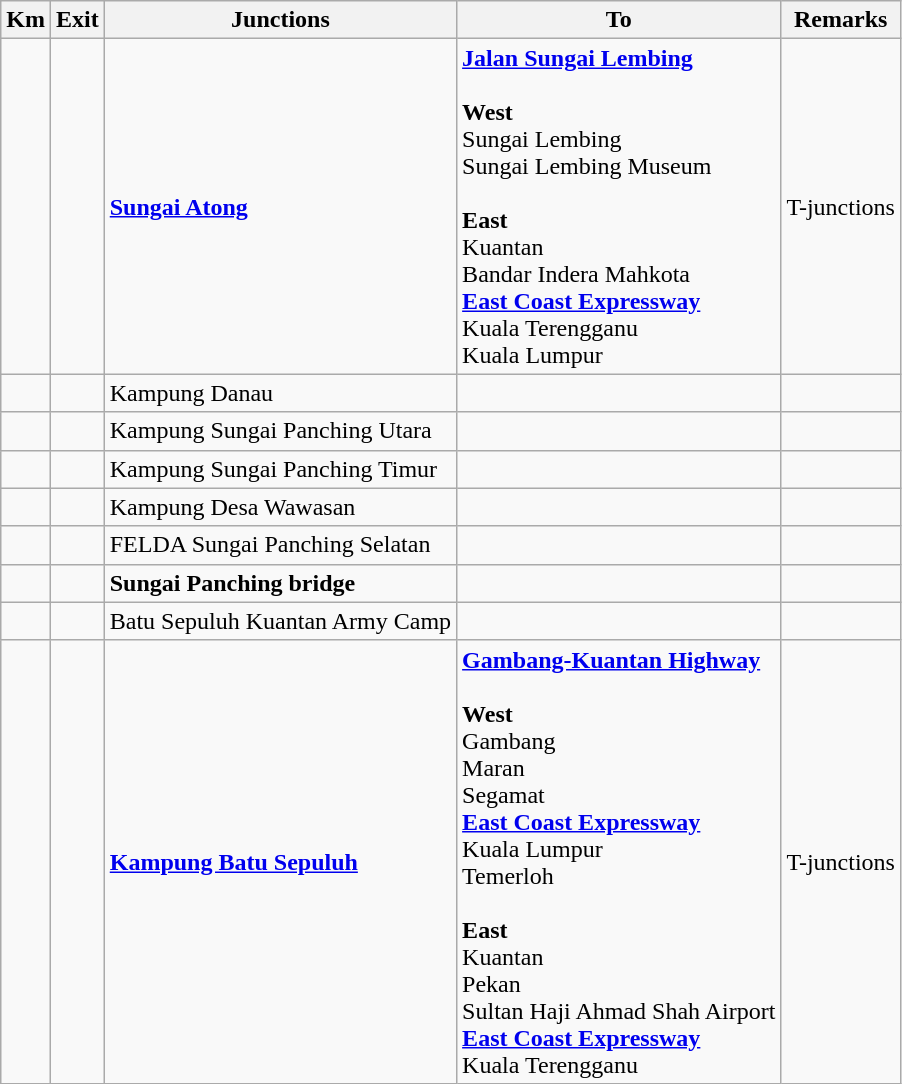<table class="wikitable">
<tr>
<th>Km</th>
<th>Exit</th>
<th>Junctions</th>
<th>To</th>
<th>Remarks</th>
</tr>
<tr>
<td></td>
<td></td>
<td><strong><a href='#'>Sungai Atong</a></strong></td>
<td> <strong><a href='#'>Jalan Sungai Lembing</a></strong><br><br><strong>West</strong><br>Sungai Lembing<br>Sungai Lembing Museum<br><br><strong>East </strong><br>Kuantan<br>Bandar Indera Mahkota<br> <strong><a href='#'>East Coast Expressway</a></strong><br>Kuala Terengganu<br>Kuala Lumpur</td>
<td>T-junctions</td>
</tr>
<tr>
<td></td>
<td></td>
<td>Kampung Danau</td>
<td></td>
<td></td>
</tr>
<tr>
<td></td>
<td></td>
<td>Kampung Sungai Panching Utara</td>
<td></td>
<td></td>
</tr>
<tr>
<td></td>
<td></td>
<td>Kampung Sungai Panching Timur</td>
<td></td>
<td></td>
</tr>
<tr>
<td></td>
<td></td>
<td>Kampung Desa Wawasan</td>
<td></td>
<td></td>
</tr>
<tr>
<td></td>
<td></td>
<td>FELDA Sungai Panching Selatan</td>
<td></td>
<td></td>
</tr>
<tr>
<td></td>
<td></td>
<td><strong>Sungai Panching bridge</strong></td>
<td></td>
<td></td>
</tr>
<tr>
<td></td>
<td></td>
<td>Batu Sepuluh Kuantan Army Camp</td>
<td></td>
<td></td>
</tr>
<tr>
<td></td>
<td></td>
<td><strong><a href='#'>Kampung Batu Sepuluh</a></strong></td>
<td> <strong><a href='#'>Gambang-Kuantan Highway</a></strong><br><br><strong>West</strong><br>Gambang<br>Maran<br>Segamat<br> <strong><a href='#'>East Coast Expressway</a></strong><br>Kuala Lumpur<br>Temerloh<br><br><strong>East</strong><br>Kuantan<br>Pekan<br>Sultan Haji Ahmad Shah Airport<br> <strong><a href='#'>East Coast Expressway</a></strong><br>Kuala Terengganu</td>
<td>T-junctions</td>
</tr>
</table>
